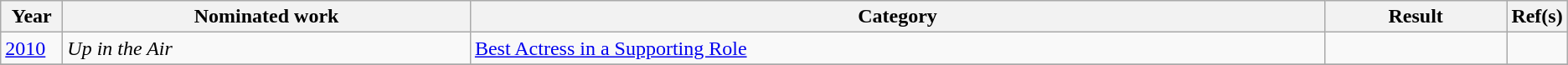<table class="wikitable">
<tr>
<th width=4%>Year</th>
<th width=27%>Nominated work</th>
<th width=57%>Category</th>
<th width=12%>Result</th>
<th width=4%>Ref(s)</th>
</tr>
<tr>
<td><a href='#'>2010</a></td>
<td><em>Up in the Air</em></td>
<td><a href='#'>Best Actress in a Supporting Role</a></td>
<td></td>
<td></td>
</tr>
<tr>
</tr>
</table>
